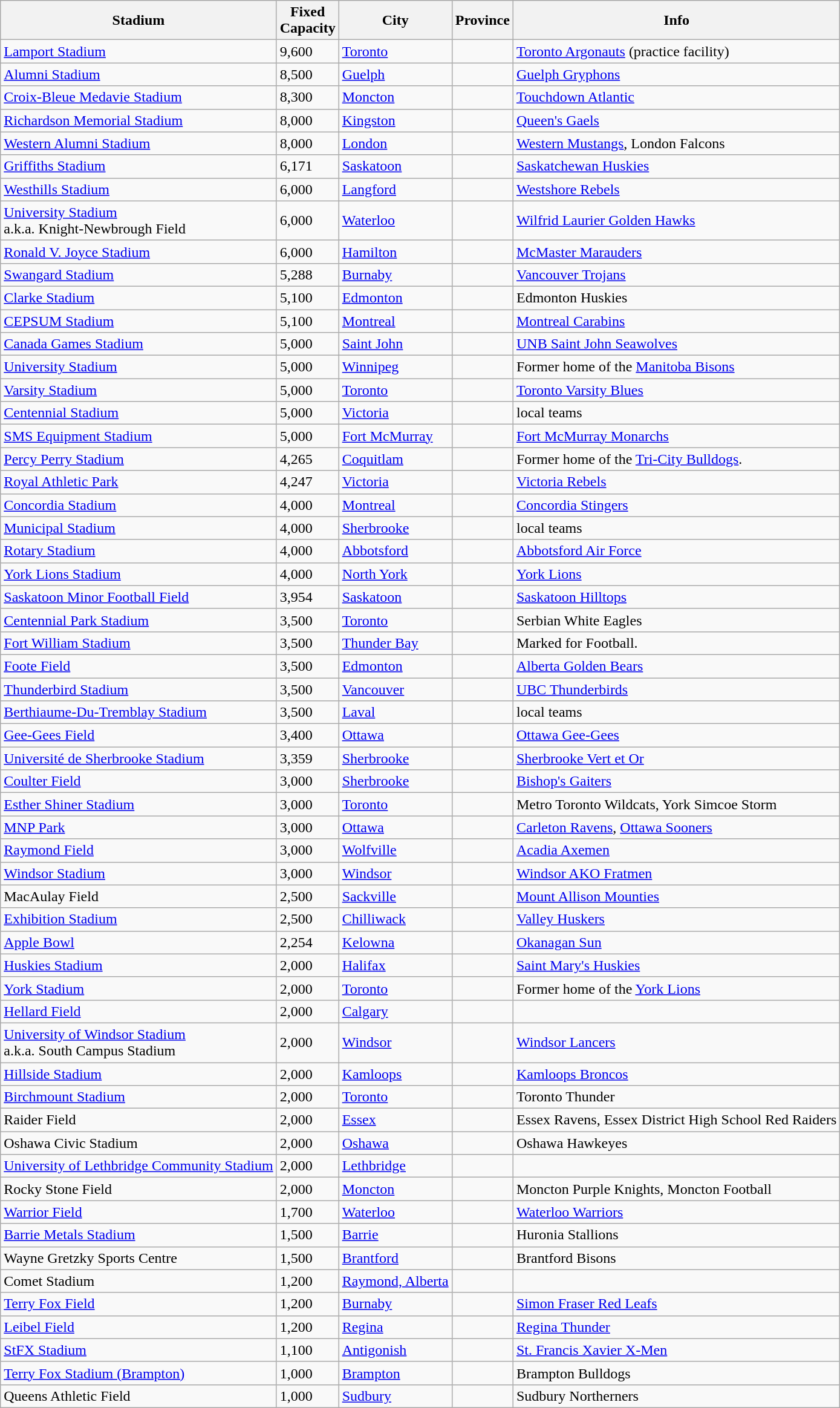<table class="wikitable sortable">
<tr>
<th>Stadium</th>
<th>Fixed<br>Capacity</th>
<th>City</th>
<th>Province</th>
<th>Info</th>
</tr>
<tr>
<td><a href='#'>Lamport Stadium</a></td>
<td>9,600</td>
<td><a href='#'>Toronto</a></td>
<td></td>
<td><a href='#'>Toronto Argonauts</a> (practice facility)</td>
</tr>
<tr>
<td><a href='#'>Alumni Stadium</a></td>
<td>8,500</td>
<td><a href='#'>Guelph</a></td>
<td></td>
<td><a href='#'>Guelph Gryphons</a></td>
</tr>
<tr>
<td><a href='#'>Croix-Bleue Medavie Stadium</a></td>
<td>8,300</td>
<td><a href='#'>Moncton</a></td>
<td></td>
<td><a href='#'>Touchdown Atlantic</a></td>
</tr>
<tr>
<td><a href='#'>Richardson Memorial Stadium</a></td>
<td>8,000</td>
<td><a href='#'>Kingston</a></td>
<td></td>
<td><a href='#'>Queen's Gaels</a></td>
</tr>
<tr>
<td><a href='#'>Western Alumni Stadium</a></td>
<td>8,000</td>
<td><a href='#'>London</a></td>
<td></td>
<td><a href='#'>Western Mustangs</a>, London Falcons</td>
</tr>
<tr>
<td><a href='#'>Griffiths Stadium</a></td>
<td>6,171 </td>
<td><a href='#'>Saskatoon</a></td>
<td></td>
<td><a href='#'>Saskatchewan Huskies</a></td>
</tr>
<tr>
<td><a href='#'>Westhills Stadium</a></td>
<td>6,000</td>
<td><a href='#'>Langford</a></td>
<td></td>
<td><a href='#'>Westshore Rebels</a></td>
</tr>
<tr>
<td><a href='#'>University Stadium</a><br>a.k.a. Knight-Newbrough Field</td>
<td>6,000</td>
<td><a href='#'>Waterloo</a></td>
<td></td>
<td><a href='#'>Wilfrid Laurier Golden Hawks</a></td>
</tr>
<tr>
<td><a href='#'>Ronald V. Joyce Stadium</a></td>
<td>6,000</td>
<td><a href='#'>Hamilton</a></td>
<td></td>
<td><a href='#'>McMaster Marauders</a></td>
</tr>
<tr>
<td><a href='#'>Swangard Stadium</a></td>
<td>5,288</td>
<td><a href='#'>Burnaby</a></td>
<td></td>
<td><a href='#'>Vancouver Trojans</a></td>
</tr>
<tr>
<td><a href='#'>Clarke Stadium</a></td>
<td>5,100</td>
<td><a href='#'>Edmonton</a></td>
<td></td>
<td>Edmonton Huskies</td>
</tr>
<tr>
<td><a href='#'>CEPSUM Stadium</a></td>
<td>5,100</td>
<td><a href='#'>Montreal</a></td>
<td></td>
<td><a href='#'>Montreal Carabins</a></td>
</tr>
<tr>
<td><a href='#'>Canada Games Stadium</a></td>
<td>5,000</td>
<td><a href='#'>Saint John</a></td>
<td></td>
<td><a href='#'>UNB Saint John Seawolves</a></td>
</tr>
<tr>
<td><a href='#'>University Stadium</a></td>
<td>5,000</td>
<td><a href='#'>Winnipeg</a></td>
<td></td>
<td>Former home of the <a href='#'>Manitoba Bisons</a></td>
</tr>
<tr>
<td><a href='#'>Varsity Stadium</a></td>
<td>5,000</td>
<td><a href='#'>Toronto</a></td>
<td></td>
<td><a href='#'>Toronto Varsity Blues</a></td>
</tr>
<tr>
<td><a href='#'>Centennial Stadium</a></td>
<td>5,000</td>
<td><a href='#'>Victoria</a></td>
<td></td>
<td>local teams</td>
</tr>
<tr>
<td><a href='#'>SMS Equipment Stadium</a></td>
<td>5,000</td>
<td><a href='#'>Fort McMurray</a></td>
<td></td>
<td><a href='#'>Fort McMurray Monarchs</a></td>
</tr>
<tr>
<td><a href='#'>Percy Perry Stadium</a></td>
<td>4,265</td>
<td><a href='#'>Coquitlam</a></td>
<td></td>
<td>Former home of the <a href='#'>Tri-City Bulldogs</a>.</td>
</tr>
<tr>
<td><a href='#'>Royal Athletic Park</a></td>
<td>4,247</td>
<td><a href='#'>Victoria</a></td>
<td></td>
<td><a href='#'>Victoria Rebels</a></td>
</tr>
<tr>
<td><a href='#'>Concordia Stadium</a></td>
<td>4,000</td>
<td><a href='#'>Montreal</a></td>
<td></td>
<td><a href='#'>Concordia Stingers</a></td>
</tr>
<tr>
<td><a href='#'>Municipal Stadium</a></td>
<td>4,000</td>
<td><a href='#'>Sherbrooke</a></td>
<td></td>
<td>local teams</td>
</tr>
<tr>
<td><a href='#'>Rotary Stadium</a></td>
<td>4,000</td>
<td><a href='#'>Abbotsford</a></td>
<td></td>
<td><a href='#'>Abbotsford Air Force</a></td>
</tr>
<tr>
<td><a href='#'>York Lions Stadium</a></td>
<td>4,000</td>
<td><a href='#'>North York</a></td>
<td></td>
<td><a href='#'>York Lions</a></td>
</tr>
<tr>
<td><a href='#'>Saskatoon Minor Football Field</a></td>
<td>3,954</td>
<td><a href='#'>Saskatoon</a></td>
<td></td>
<td><a href='#'>Saskatoon Hilltops</a></td>
</tr>
<tr>
<td><a href='#'>Centennial Park Stadium</a></td>
<td>3,500</td>
<td><a href='#'>Toronto</a></td>
<td></td>
<td>Serbian White Eagles</td>
</tr>
<tr>
<td><a href='#'>Fort William Stadium</a></td>
<td>3,500</td>
<td><a href='#'>Thunder Bay</a></td>
<td></td>
<td>Marked for Football.</td>
</tr>
<tr>
<td><a href='#'>Foote Field</a></td>
<td>3,500</td>
<td><a href='#'>Edmonton</a></td>
<td></td>
<td><a href='#'>Alberta Golden Bears</a></td>
</tr>
<tr>
<td><a href='#'>Thunderbird Stadium</a></td>
<td>3,500</td>
<td><a href='#'>Vancouver</a></td>
<td></td>
<td><a href='#'>UBC Thunderbirds</a></td>
</tr>
<tr>
<td><a href='#'>Berthiaume-Du-Tremblay Stadium</a></td>
<td>3,500</td>
<td><a href='#'>Laval</a></td>
<td></td>
<td>local teams</td>
</tr>
<tr>
<td><a href='#'>Gee-Gees Field</a></td>
<td>3,400</td>
<td><a href='#'>Ottawa</a></td>
<td></td>
<td><a href='#'>Ottawa Gee-Gees</a></td>
</tr>
<tr>
<td><a href='#'>Université de Sherbrooke Stadium</a></td>
<td>3,359</td>
<td><a href='#'>Sherbrooke</a></td>
<td></td>
<td><a href='#'>Sherbrooke Vert et Or</a></td>
</tr>
<tr>
<td><a href='#'>Coulter Field</a></td>
<td>3,000</td>
<td><a href='#'>Sherbrooke</a></td>
<td></td>
<td><a href='#'>Bishop's Gaiters</a></td>
</tr>
<tr>
<td><a href='#'>Esther Shiner Stadium</a></td>
<td>3,000</td>
<td><a href='#'>Toronto</a></td>
<td></td>
<td>Metro Toronto Wildcats, York Simcoe Storm</td>
</tr>
<tr>
<td><a href='#'>MNP Park</a></td>
<td>3,000</td>
<td><a href='#'>Ottawa</a></td>
<td></td>
<td><a href='#'>Carleton Ravens</a>, <a href='#'>Ottawa Sooners</a></td>
</tr>
<tr>
<td><a href='#'>Raymond Field</a></td>
<td>3,000</td>
<td><a href='#'>Wolfville</a></td>
<td></td>
<td><a href='#'>Acadia Axemen</a></td>
</tr>
<tr>
<td><a href='#'>Windsor Stadium</a></td>
<td>3,000</td>
<td><a href='#'>Windsor</a></td>
<td></td>
<td><a href='#'>Windsor AKO Fratmen</a></td>
</tr>
<tr>
<td>MacAulay Field</td>
<td>2,500</td>
<td><a href='#'>Sackville</a></td>
<td></td>
<td><a href='#'>Mount Allison Mounties</a></td>
</tr>
<tr>
<td><a href='#'>Exhibition Stadium</a></td>
<td>2,500</td>
<td><a href='#'>Chilliwack</a></td>
<td></td>
<td><a href='#'>Valley Huskers</a></td>
</tr>
<tr>
<td><a href='#'>Apple Bowl</a></td>
<td>2,254</td>
<td><a href='#'>Kelowna</a></td>
<td></td>
<td><a href='#'>Okanagan Sun</a></td>
</tr>
<tr>
<td><a href='#'>Huskies Stadium</a></td>
<td>2,000 </td>
<td><a href='#'>Halifax</a></td>
<td></td>
<td><a href='#'>Saint Mary's Huskies</a></td>
</tr>
<tr>
<td><a href='#'>York Stadium</a></td>
<td>2,000</td>
<td><a href='#'>Toronto</a></td>
<td></td>
<td>Former home of the <a href='#'>York Lions</a></td>
</tr>
<tr>
<td><a href='#'>Hellard Field</a></td>
<td>2,000</td>
<td><a href='#'>Calgary</a></td>
<td></td>
<td></td>
</tr>
<tr>
<td><a href='#'>University of Windsor Stadium</a><br>a.k.a. South Campus Stadium</td>
<td>2,000</td>
<td><a href='#'>Windsor</a></td>
<td></td>
<td><a href='#'>Windsor Lancers</a></td>
</tr>
<tr>
<td><a href='#'>Hillside Stadium</a></td>
<td>2,000</td>
<td><a href='#'>Kamloops</a></td>
<td></td>
<td><a href='#'>Kamloops Broncos</a></td>
</tr>
<tr>
<td><a href='#'>Birchmount Stadium</a></td>
<td>2,000</td>
<td><a href='#'>Toronto</a></td>
<td></td>
<td>Toronto Thunder</td>
</tr>
<tr>
<td>Raider Field</td>
<td>2,000</td>
<td><a href='#'>Essex</a></td>
<td></td>
<td>Essex Ravens, Essex District High School Red Raiders</td>
</tr>
<tr>
<td>Oshawa Civic Stadium</td>
<td>2,000</td>
<td><a href='#'>Oshawa</a></td>
<td></td>
<td>Oshawa Hawkeyes</td>
</tr>
<tr>
<td><a href='#'>University of Lethbridge Community Stadium</a></td>
<td>2,000</td>
<td><a href='#'>Lethbridge</a></td>
<td></td>
<td></td>
</tr>
<tr>
<td>Rocky Stone Field</td>
<td>2,000</td>
<td><a href='#'>Moncton</a></td>
<td></td>
<td>Moncton Purple Knights, Moncton Football</td>
</tr>
<tr>
<td><a href='#'>Warrior Field</a></td>
<td>1,700</td>
<td><a href='#'>Waterloo</a></td>
<td></td>
<td><a href='#'>Waterloo Warriors</a></td>
</tr>
<tr>
<td><a href='#'>Barrie Metals Stadium</a></td>
<td>1,500</td>
<td><a href='#'>Barrie</a></td>
<td></td>
<td>Huronia Stallions</td>
</tr>
<tr>
<td>Wayne Gretzky Sports Centre</td>
<td>1,500</td>
<td><a href='#'>Brantford</a></td>
<td></td>
<td>Brantford Bisons</td>
</tr>
<tr>
<td>Comet Stadium</td>
<td>1,200</td>
<td><a href='#'>Raymond, Alberta</a></td>
<td></td>
<td></td>
</tr>
<tr>
<td><a href='#'>Terry Fox Field</a></td>
<td>1,200</td>
<td><a href='#'>Burnaby</a></td>
<td></td>
<td><a href='#'>Simon Fraser Red Leafs</a></td>
</tr>
<tr>
<td><a href='#'>Leibel Field</a></td>
<td>1,200</td>
<td><a href='#'>Regina</a></td>
<td></td>
<td><a href='#'>Regina Thunder</a></td>
</tr>
<tr>
<td><a href='#'>StFX Stadium</a></td>
<td>1,100</td>
<td><a href='#'>Antigonish</a></td>
<td></td>
<td><a href='#'>St. Francis Xavier X-Men</a></td>
</tr>
<tr>
<td><a href='#'>Terry Fox Stadium (Brampton)</a></td>
<td>1,000</td>
<td><a href='#'>Brampton</a></td>
<td></td>
<td>Brampton Bulldogs</td>
</tr>
<tr>
<td>Queens Athletic Field</td>
<td>1,000</td>
<td><a href='#'>Sudbury</a></td>
<td></td>
<td>Sudbury Northerners</td>
</tr>
</table>
